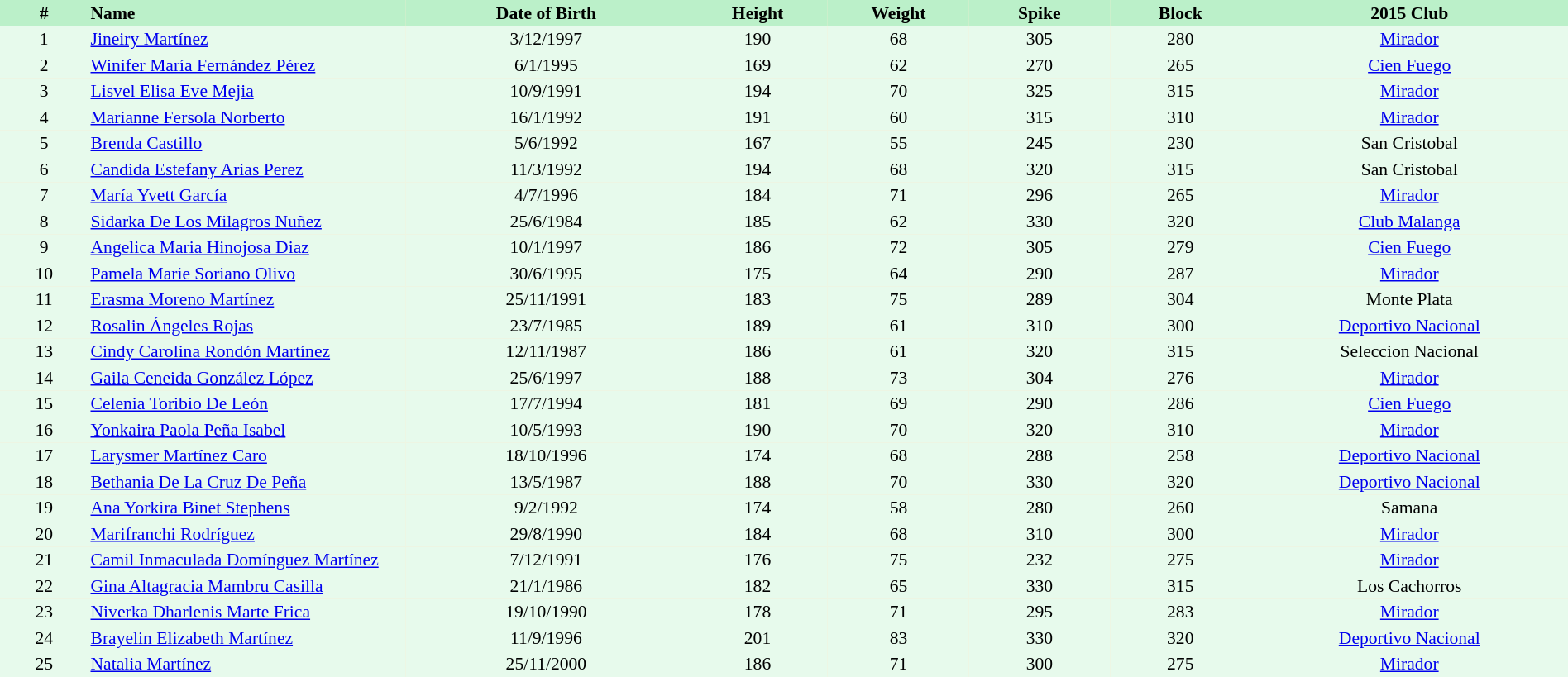<table border=0 cellpadding=2 cellspacing=0  |- bgcolor=#FFECCE style="text-align:center; font-size:90%;" width=100%>
<tr bgcolor=#BBF0C9>
<th width=5%>#</th>
<th width=18% align=left>Name</th>
<th width=16%>Date of Birth</th>
<th width=8%>Height</th>
<th width=8%>Weight</th>
<th width=8%>Spike</th>
<th width=8%>Block</th>
<th width=18%>2015 Club</th>
</tr>
<tr bgcolor=#E7FAEC>
<td>1</td>
<td align=left><a href='#'>Jineiry Martínez</a></td>
<td>3/12/1997</td>
<td>190</td>
<td>68</td>
<td>305</td>
<td>280</td>
<td><a href='#'>Mirador</a></td>
</tr>
<tr bgcolor=#E7FAEC>
<td>2</td>
<td align=left><a href='#'>Winifer María Fernández Pérez</a></td>
<td>6/1/1995</td>
<td>169</td>
<td>62</td>
<td>270</td>
<td>265</td>
<td><a href='#'>Cien Fuego</a></td>
</tr>
<tr bgcolor=#E7FAEC>
<td>3</td>
<td align=left><a href='#'>Lisvel Elisa Eve Mejia</a></td>
<td>10/9/1991</td>
<td>194</td>
<td>70</td>
<td>325</td>
<td>315</td>
<td><a href='#'>Mirador</a></td>
</tr>
<tr bgcolor=#E7FAEC>
<td>4</td>
<td align=left><a href='#'>Marianne Fersola Norberto</a></td>
<td>16/1/1992</td>
<td>191</td>
<td>60</td>
<td>315</td>
<td>310</td>
<td><a href='#'>Mirador</a></td>
</tr>
<tr bgcolor=#E7FAEC>
<td>5</td>
<td align=left><a href='#'>Brenda Castillo</a></td>
<td>5/6/1992</td>
<td>167</td>
<td>55</td>
<td>245</td>
<td>230</td>
<td>San Cristobal</td>
</tr>
<tr bgcolor=#E7FAEC>
<td>6</td>
<td align=left><a href='#'>Candida Estefany Arias Perez</a></td>
<td>11/3/1992</td>
<td>194</td>
<td>68</td>
<td>320</td>
<td>315</td>
<td>San Cristobal</td>
</tr>
<tr bgcolor=#E7FAEC>
<td>7</td>
<td align=left><a href='#'>María Yvett García</a></td>
<td>4/7/1996</td>
<td>184</td>
<td>71</td>
<td>296</td>
<td>265</td>
<td><a href='#'>Mirador</a></td>
</tr>
<tr bgcolor=#E7FAEC>
<td>8</td>
<td align=left><a href='#'>Sidarka De Los Milagros Nuñez</a></td>
<td>25/6/1984</td>
<td>185</td>
<td>62</td>
<td>330</td>
<td>320</td>
<td><a href='#'>Club Malanga</a></td>
</tr>
<tr bgcolor=#E7FAEC>
<td>9</td>
<td align=left><a href='#'>Angelica Maria Hinojosa Diaz</a></td>
<td>10/1/1997</td>
<td>186</td>
<td>72</td>
<td>305</td>
<td>279</td>
<td><a href='#'>Cien Fuego</a></td>
</tr>
<tr bgcolor=#E7FAEC>
<td>10</td>
<td align=left><a href='#'>Pamela Marie Soriano Olivo</a></td>
<td>30/6/1995</td>
<td>175</td>
<td>64</td>
<td>290</td>
<td>287</td>
<td><a href='#'>Mirador</a></td>
</tr>
<tr bgcolor=#E7FAEC>
<td>11</td>
<td align=left><a href='#'>Erasma Moreno Martínez</a></td>
<td>25/11/1991</td>
<td>183</td>
<td>75</td>
<td>289</td>
<td>304</td>
<td>Monte Plata</td>
</tr>
<tr bgcolor=#E7FAEC>
<td>12</td>
<td align=left><a href='#'>Rosalin Ángeles Rojas</a></td>
<td>23/7/1985</td>
<td>189</td>
<td>61</td>
<td>310</td>
<td>300</td>
<td><a href='#'>Deportivo Nacional</a></td>
</tr>
<tr bgcolor=#E7FAEC>
<td>13</td>
<td align=left><a href='#'>Cindy Carolina Rondón Martínez</a></td>
<td>12/11/1987</td>
<td>186</td>
<td>61</td>
<td>320</td>
<td>315</td>
<td>Seleccion Nacional</td>
</tr>
<tr bgcolor=#E7FAEC>
<td>14</td>
<td align=left><a href='#'>Gaila Ceneida González López</a></td>
<td>25/6/1997</td>
<td>188</td>
<td>73</td>
<td>304</td>
<td>276</td>
<td><a href='#'>Mirador</a></td>
</tr>
<tr bgcolor=#E7FAEC>
<td>15</td>
<td align=left><a href='#'>Celenia Toribio De León</a></td>
<td>17/7/1994</td>
<td>181</td>
<td>69</td>
<td>290</td>
<td>286</td>
<td><a href='#'>Cien Fuego</a></td>
</tr>
<tr bgcolor=#E7FAEC>
<td>16</td>
<td align=left><a href='#'>Yonkaira Paola Peña Isabel</a></td>
<td>10/5/1993</td>
<td>190</td>
<td>70</td>
<td>320</td>
<td>310</td>
<td><a href='#'>Mirador</a></td>
</tr>
<tr bgcolor=#E7FAEC>
<td>17</td>
<td align=left><a href='#'>Larysmer Martínez Caro</a></td>
<td>18/10/1996</td>
<td>174</td>
<td>68</td>
<td>288</td>
<td>258</td>
<td><a href='#'>Deportivo Nacional</a></td>
</tr>
<tr bgcolor=#E7FAEC>
<td>18</td>
<td align=left><a href='#'>Bethania De La Cruz De Peña</a></td>
<td>13/5/1987</td>
<td>188</td>
<td>70</td>
<td>330</td>
<td>320</td>
<td><a href='#'>Deportivo Nacional</a></td>
</tr>
<tr bgcolor=#E7FAEC>
<td>19</td>
<td align=left><a href='#'>Ana Yorkira Binet Stephens</a></td>
<td>9/2/1992</td>
<td>174</td>
<td>58</td>
<td>280</td>
<td>260</td>
<td>Samana</td>
</tr>
<tr bgcolor=#E7FAEC>
<td>20</td>
<td align=left><a href='#'>Marifranchi Rodríguez</a></td>
<td>29/8/1990</td>
<td>184</td>
<td>68</td>
<td>310</td>
<td>300</td>
<td><a href='#'>Mirador</a></td>
</tr>
<tr bgcolor=#E7FAEC>
<td>21</td>
<td align=left><a href='#'>Camil Inmaculada Domínguez Martínez</a></td>
<td>7/12/1991</td>
<td>176</td>
<td>75</td>
<td>232</td>
<td>275</td>
<td><a href='#'>Mirador</a></td>
</tr>
<tr bgcolor=#E7FAEC>
<td>22</td>
<td align=left><a href='#'>Gina Altagracia Mambru Casilla</a></td>
<td>21/1/1986</td>
<td>182</td>
<td>65</td>
<td>330</td>
<td>315</td>
<td>Los Cachorros</td>
</tr>
<tr bgcolor=#E7FAEC>
<td>23</td>
<td align=left><a href='#'>Niverka Dharlenis Marte Frica</a></td>
<td>19/10/1990</td>
<td>178</td>
<td>71</td>
<td>295</td>
<td>283</td>
<td><a href='#'>Mirador</a></td>
</tr>
<tr bgcolor=#E7FAEC>
<td>24</td>
<td align=left><a href='#'>Brayelin Elizabeth Martínez</a></td>
<td>11/9/1996</td>
<td>201</td>
<td>83</td>
<td>330</td>
<td>320</td>
<td><a href='#'>Deportivo Nacional</a></td>
</tr>
<tr bgcolor=#E7FAEC>
<td>25</td>
<td align=left><a href='#'>Natalia Martínez</a></td>
<td>25/11/2000</td>
<td>186</td>
<td>71</td>
<td>300</td>
<td>275</td>
<td><a href='#'>Mirador</a></td>
</tr>
<tr>
</tr>
</table>
